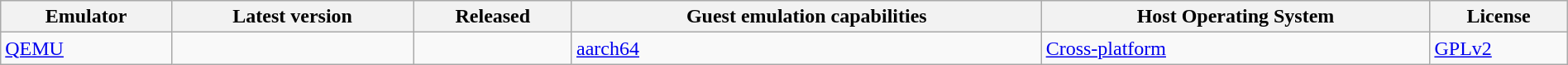<table class="wikitable sortable" style="width:100%">
<tr>
<th>Emulator</th>
<th>Latest version</th>
<th>Released</th>
<th>Guest emulation capabilities</th>
<th>Host Operating System</th>
<th>License</th>
</tr>
<tr>
<td><a href='#'>QEMU</a></td>
<td></td>
<td></td>
<td><a href='#'>aarch64</a></td>
<td><a href='#'>Cross-platform</a></td>
<td><a href='#'>GPLv2</a></td>
</tr>
</table>
